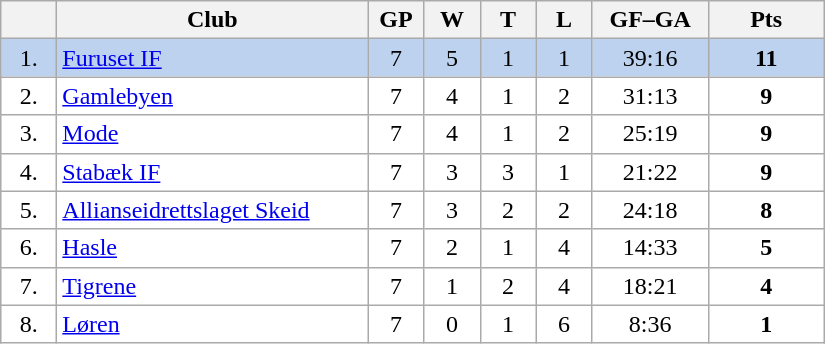<table class="wikitable">
<tr>
<th width="30"></th>
<th width="200">Club</th>
<th width="30">GP</th>
<th width="30">W</th>
<th width="30">T</th>
<th width="30">L</th>
<th width="70">GF–GA</th>
<th width="70">Pts</th>
</tr>
<tr bgcolor="#BCD2EE" align="center">
<td>1.</td>
<td align="left"><a href='#'>Furuset IF</a></td>
<td>7</td>
<td>5</td>
<td>1</td>
<td>1</td>
<td>39:16</td>
<td><strong>11</strong></td>
</tr>
<tr bgcolor="#FFFFFF" align="center">
<td>2.</td>
<td align="left"><a href='#'>Gamlebyen</a></td>
<td>7</td>
<td>4</td>
<td>1</td>
<td>2</td>
<td>31:13</td>
<td><strong>9</strong></td>
</tr>
<tr bgcolor="#FFFFFF" align="center">
<td>3.</td>
<td align="left"><a href='#'>Mode</a></td>
<td>7</td>
<td>4</td>
<td>1</td>
<td>2</td>
<td>25:19</td>
<td><strong>9</strong></td>
</tr>
<tr bgcolor="#FFFFFF" align="center">
<td>4.</td>
<td align="left"><a href='#'>Stabæk IF</a></td>
<td>7</td>
<td>3</td>
<td>3</td>
<td>1</td>
<td>21:22</td>
<td><strong>9</strong></td>
</tr>
<tr bgcolor="#FFFFFF" align="center">
<td>5.</td>
<td align="left"><a href='#'>Allianseidrettslaget Skeid</a></td>
<td>7</td>
<td>3</td>
<td>2</td>
<td>2</td>
<td>24:18</td>
<td><strong>8</strong></td>
</tr>
<tr bgcolor="#FFFFFF" align="center">
<td>6.</td>
<td align="left"><a href='#'>Hasle</a></td>
<td>7</td>
<td>2</td>
<td>1</td>
<td>4</td>
<td>14:33</td>
<td><strong>5</strong></td>
</tr>
<tr bgcolor="#FFFFFF" align="center">
<td>7.</td>
<td align="left"><a href='#'>Tigrene</a></td>
<td>7</td>
<td>1</td>
<td>2</td>
<td>4</td>
<td>18:21</td>
<td><strong>4</strong></td>
</tr>
<tr bgcolor="#FFFFFF" align="center">
<td>8.</td>
<td align="left"><a href='#'>Løren</a></td>
<td>7</td>
<td>0</td>
<td>1</td>
<td>6</td>
<td>8:36</td>
<td><strong>1</strong></td>
</tr>
</table>
